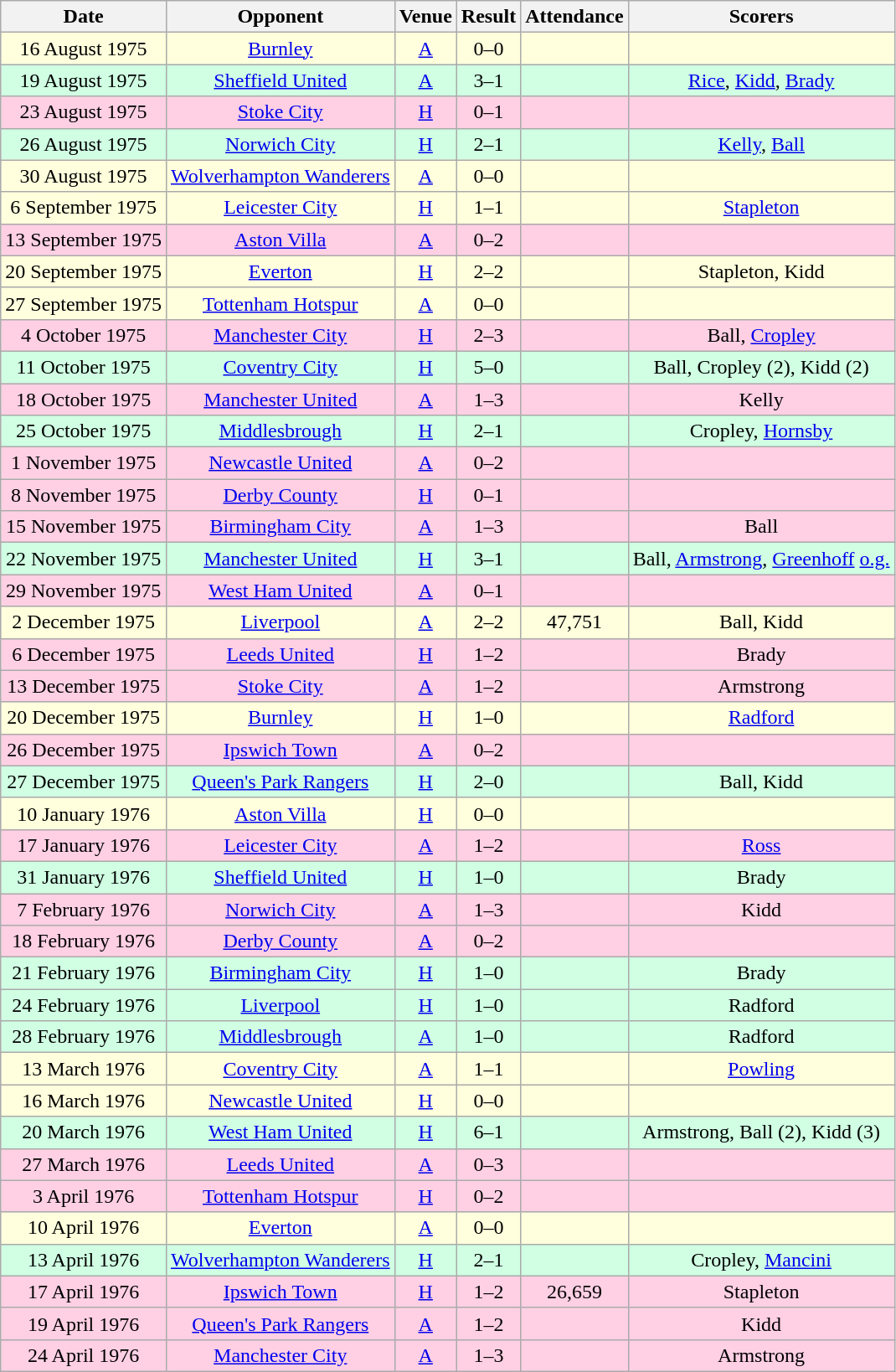<table class="wikitable sortable" style="font-size:100%; text-align:center">
<tr>
<th>Date</th>
<th>Opponent</th>
<th>Venue</th>
<th>Result</th>
<th>Attendance</th>
<th>Scorers</th>
</tr>
<tr style="background-color: #ffffdd;">
<td>16 August 1975</td>
<td><a href='#'>Burnley</a></td>
<td><a href='#'>A</a></td>
<td>0–0</td>
<td></td>
<td></td>
</tr>
<tr style="background-color: #d0ffe3;">
<td>19 August 1975</td>
<td><a href='#'>Sheffield United</a></td>
<td><a href='#'>A</a></td>
<td>3–1</td>
<td></td>
<td><a href='#'>Rice</a>, <a href='#'>Kidd</a>, <a href='#'>Brady</a></td>
</tr>
<tr style="background-color: #ffd0e3;">
<td>23 August 1975</td>
<td><a href='#'>Stoke City</a></td>
<td><a href='#'>H</a></td>
<td>0–1</td>
<td></td>
<td></td>
</tr>
<tr style="background-color: #d0ffe3;">
<td>26 August 1975</td>
<td><a href='#'>Norwich City</a></td>
<td><a href='#'>H</a></td>
<td>2–1</td>
<td></td>
<td><a href='#'>Kelly</a>, <a href='#'>Ball</a></td>
</tr>
<tr style="background-color: #ffffdd;">
<td>30 August 1975</td>
<td><a href='#'>Wolverhampton Wanderers</a></td>
<td><a href='#'>A</a></td>
<td>0–0</td>
<td></td>
<td></td>
</tr>
<tr style="background-color: #ffffdd;">
<td>6 September 1975</td>
<td><a href='#'>Leicester City</a></td>
<td><a href='#'>H</a></td>
<td>1–1</td>
<td></td>
<td><a href='#'>Stapleton</a></td>
</tr>
<tr style="background-color: #ffd0e3;">
<td>13 September 1975</td>
<td><a href='#'>Aston Villa</a></td>
<td><a href='#'>A</a></td>
<td>0–2</td>
<td></td>
<td></td>
</tr>
<tr style="background-color: #ffffdd;">
<td>20 September 1975</td>
<td><a href='#'>Everton</a></td>
<td><a href='#'>H</a></td>
<td>2–2</td>
<td></td>
<td>Stapleton, Kidd</td>
</tr>
<tr style="background-color: #ffffdd;">
<td>27 September 1975</td>
<td><a href='#'>Tottenham Hotspur</a></td>
<td><a href='#'>A</a></td>
<td>0–0</td>
<td></td>
<td></td>
</tr>
<tr style="background-color: #ffd0e3;">
<td>4 October 1975</td>
<td><a href='#'>Manchester City</a></td>
<td><a href='#'>H</a></td>
<td>2–3</td>
<td></td>
<td>Ball, <a href='#'>Cropley</a></td>
</tr>
<tr style="background-color: #d0ffe3;">
<td>11 October 1975</td>
<td><a href='#'>Coventry City</a></td>
<td><a href='#'>H</a></td>
<td>5–0</td>
<td></td>
<td>Ball, Cropley (2), Kidd (2)</td>
</tr>
<tr style="background-color: #ffd0e3;">
<td>18 October 1975</td>
<td><a href='#'>Manchester United</a></td>
<td><a href='#'>A</a></td>
<td>1–3</td>
<td></td>
<td>Kelly</td>
</tr>
<tr style="background-color: #d0ffe3;">
<td>25 October 1975</td>
<td><a href='#'>Middlesbrough</a></td>
<td><a href='#'>H</a></td>
<td>2–1</td>
<td></td>
<td>Cropley, <a href='#'>Hornsby</a></td>
</tr>
<tr style="background-color: #ffd0e3;">
<td>1 November 1975</td>
<td><a href='#'>Newcastle United</a></td>
<td><a href='#'>A</a></td>
<td>0–2</td>
<td></td>
<td></td>
</tr>
<tr style="background-color: #ffd0e3;">
<td>8 November 1975</td>
<td><a href='#'>Derby County</a></td>
<td><a href='#'>H</a></td>
<td>0–1</td>
<td></td>
<td></td>
</tr>
<tr style="background-color: #ffd0e3;">
<td>15 November 1975</td>
<td><a href='#'>Birmingham City</a></td>
<td><a href='#'>A</a></td>
<td>1–3</td>
<td></td>
<td>Ball</td>
</tr>
<tr style="background-color: #d0ffe3;">
<td>22 November 1975</td>
<td><a href='#'>Manchester United</a></td>
<td><a href='#'>H</a></td>
<td>3–1</td>
<td></td>
<td>Ball, <a href='#'>Armstrong</a>, <a href='#'>Greenhoff</a> <a href='#'>o.g.</a></td>
</tr>
<tr style="background-color: #ffd0e3;">
<td>29 November 1975</td>
<td><a href='#'>West Ham United</a></td>
<td><a href='#'>A</a></td>
<td>0–1</td>
<td></td>
<td></td>
</tr>
<tr style="background-color: #ffffdd;">
<td>2 December 1975</td>
<td><a href='#'>Liverpool</a></td>
<td><a href='#'>A</a></td>
<td>2–2</td>
<td>47,751</td>
<td>Ball, Kidd</td>
</tr>
<tr style="background-color: #ffd0e3;">
<td>6 December 1975</td>
<td><a href='#'>Leeds United</a></td>
<td><a href='#'>H</a></td>
<td>1–2</td>
<td></td>
<td>Brady</td>
</tr>
<tr style="background-color: #ffd0e3;">
<td>13 December 1975</td>
<td><a href='#'>Stoke City</a></td>
<td><a href='#'>A</a></td>
<td>1–2</td>
<td></td>
<td>Armstrong</td>
</tr>
<tr style="background-color: #ffffdd;">
<td>20 December 1975</td>
<td><a href='#'>Burnley</a></td>
<td><a href='#'>H</a></td>
<td>1–0</td>
<td></td>
<td><a href='#'>Radford</a></td>
</tr>
<tr style="background-color: #ffd0e3;">
<td>26 December 1975</td>
<td><a href='#'>Ipswich Town</a></td>
<td><a href='#'>A</a></td>
<td>0–2</td>
<td></td>
<td></td>
</tr>
<tr style="background-color: #d0ffe3;">
<td>27 December 1975</td>
<td><a href='#'>Queen's Park Rangers</a></td>
<td><a href='#'>H</a></td>
<td>2–0</td>
<td></td>
<td>Ball, Kidd</td>
</tr>
<tr style="background-color: #ffffdd;">
<td>10 January 1976</td>
<td><a href='#'>Aston Villa</a></td>
<td><a href='#'>H</a></td>
<td>0–0</td>
<td></td>
<td></td>
</tr>
<tr style="background-color: #ffd0e3;">
<td>17 January 1976</td>
<td><a href='#'>Leicester City</a></td>
<td><a href='#'>A</a></td>
<td>1–2</td>
<td></td>
<td><a href='#'>Ross</a></td>
</tr>
<tr style="background-color: #d0ffe3;">
<td>31 January 1976</td>
<td><a href='#'>Sheffield United</a></td>
<td><a href='#'>H</a></td>
<td>1–0</td>
<td></td>
<td>Brady</td>
</tr>
<tr style="background-color: #ffd0e3;">
<td>7 February 1976</td>
<td><a href='#'>Norwich City</a></td>
<td><a href='#'>A</a></td>
<td>1–3</td>
<td></td>
<td>Kidd</td>
</tr>
<tr style="background-color: #ffd0e3;">
<td>18 February 1976</td>
<td><a href='#'>Derby County</a></td>
<td><a href='#'>A</a></td>
<td>0–2</td>
<td></td>
<td></td>
</tr>
<tr style="background-color: #d0ffe3;">
<td>21 February 1976</td>
<td><a href='#'>Birmingham City</a></td>
<td><a href='#'>H</a></td>
<td>1–0</td>
<td></td>
<td>Brady</td>
</tr>
<tr style="background-color: #d0ffe3;">
<td>24 February 1976</td>
<td><a href='#'>Liverpool</a></td>
<td><a href='#'>H</a></td>
<td>1–0</td>
<td></td>
<td>Radford</td>
</tr>
<tr style="background-color: #d0ffe3;">
<td>28 February 1976</td>
<td><a href='#'>Middlesbrough</a></td>
<td><a href='#'>A</a></td>
<td>1–0</td>
<td></td>
<td>Radford</td>
</tr>
<tr style="background-color: #ffffdd;">
<td>13 March 1976</td>
<td><a href='#'>Coventry City</a></td>
<td><a href='#'>A</a></td>
<td>1–1</td>
<td></td>
<td><a href='#'>Powling</a></td>
</tr>
<tr style="background-color: #ffffdd;">
<td>16 March 1976</td>
<td><a href='#'>Newcastle United</a></td>
<td><a href='#'>H</a></td>
<td>0–0</td>
<td></td>
<td></td>
</tr>
<tr style="background-color: #d0ffe3;">
<td>20 March 1976</td>
<td><a href='#'>West Ham United</a></td>
<td><a href='#'>H</a></td>
<td>6–1</td>
<td></td>
<td>Armstrong, Ball (2), Kidd (3)</td>
</tr>
<tr style="background-color: #ffd0e3;">
<td>27 March 1976</td>
<td><a href='#'>Leeds United</a></td>
<td><a href='#'>A</a></td>
<td>0–3</td>
<td></td>
<td></td>
</tr>
<tr style="background-color: #ffd0e3;">
<td>3 April 1976</td>
<td><a href='#'>Tottenham Hotspur</a></td>
<td><a href='#'>H</a></td>
<td>0–2</td>
<td></td>
<td></td>
</tr>
<tr style="background-color: #ffffdd;">
<td>10 April 1976</td>
<td><a href='#'>Everton</a></td>
<td><a href='#'>A</a></td>
<td>0–0</td>
<td></td>
<td></td>
</tr>
<tr style="background-color: #d0ffe3;">
<td>13 April 1976</td>
<td><a href='#'>Wolverhampton Wanderers</a></td>
<td><a href='#'>H</a></td>
<td>2–1</td>
<td></td>
<td>Cropley, <a href='#'>Mancini</a></td>
</tr>
<tr style="background-color: #ffd0e3;">
<td>17 April 1976</td>
<td><a href='#'>Ipswich Town</a></td>
<td><a href='#'>H</a></td>
<td>1–2</td>
<td>26,659</td>
<td>Stapleton</td>
</tr>
<tr style="background-color: #ffd0e3;">
<td>19 April 1976</td>
<td><a href='#'>Queen's Park Rangers</a></td>
<td><a href='#'>A</a></td>
<td>1–2</td>
<td></td>
<td>Kidd</td>
</tr>
<tr style="background-color: #ffd0e3;">
<td>24 April 1976</td>
<td><a href='#'>Manchester City</a></td>
<td><a href='#'>A</a></td>
<td>1–3</td>
<td></td>
<td>Armstrong</td>
</tr>
</table>
